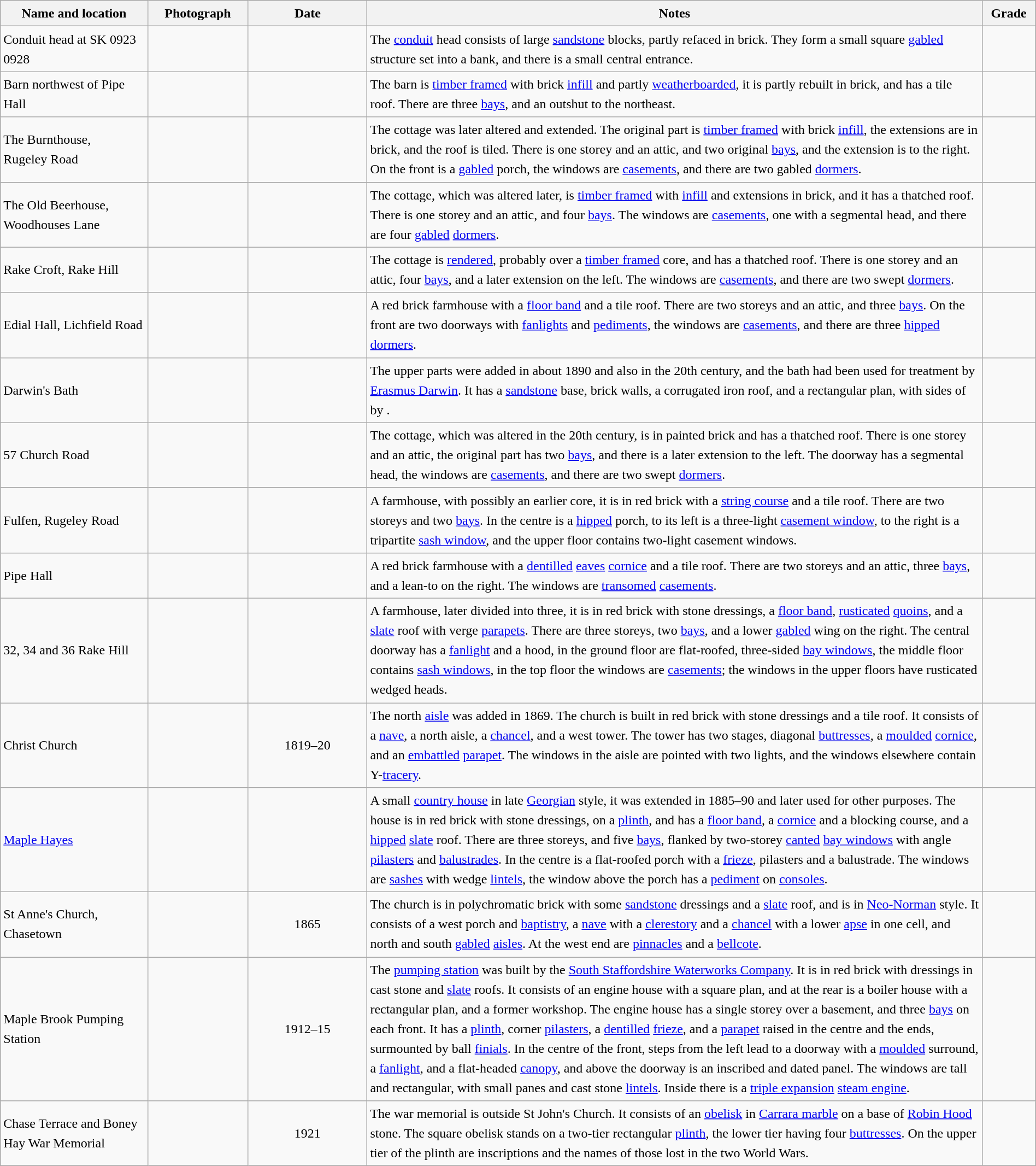<table class="wikitable sortable plainrowheaders" style="width:100%; border:0; text-align:left; line-height:150%;">
<tr>
<th scope="col"  style="width:150px">Name and location</th>
<th scope="col"  style="width:100px" class="unsortable">Photograph</th>
<th scope="col"  style="width:120px">Date</th>
<th scope="col"  style="width:650px" class="unsortable">Notes</th>
<th scope="col"  style="width:50px">Grade</th>
</tr>
<tr>
<td>Conduit head at SK 0923 0928<br><small></small></td>
<td></td>
<td align="center"></td>
<td>The <a href='#'>conduit</a> head consists of large <a href='#'>sandstone</a> blocks, partly refaced in brick.  They form a small square <a href='#'>gabled</a> structure set into a bank, and there is a small central entrance.</td>
<td align="center" ></td>
</tr>
<tr>
<td>Barn northwest of Pipe Hall<br><small></small></td>
<td></td>
<td align="center"></td>
<td>The barn is <a href='#'>timber framed</a> with brick <a href='#'>infill</a> and partly <a href='#'>weatherboarded</a>, it is partly rebuilt in brick, and has a tile roof.  There are three <a href='#'>bays</a>, and an outshut to the northeast.</td>
<td align="center" ></td>
</tr>
<tr>
<td>The Burnthouse,<br>Rugeley Road<br><small></small></td>
<td></td>
<td align="center"></td>
<td>The cottage was later altered and extended.  The original part is <a href='#'>timber framed</a> with brick <a href='#'>infill</a>, the extensions are in brick, and the roof is tiled.  There is one storey and an attic, and two original <a href='#'>bays</a>, and the extension is to the right.  On the front is a <a href='#'>gabled</a> porch, the windows are <a href='#'>casements</a>, and there are two gabled <a href='#'>dormers</a>.</td>
<td align="center" ></td>
</tr>
<tr>
<td>The Old Beerhouse,<br>Woodhouses Lane<br><small></small></td>
<td></td>
<td align="center"></td>
<td>The cottage, which was altered later, is <a href='#'>timber framed</a> with <a href='#'>infill</a> and extensions in brick, and it has a thatched roof.  There is one storey and an attic, and four <a href='#'>bays</a>.  The windows are <a href='#'>casements</a>, one with a segmental head, and there are four <a href='#'>gabled</a> <a href='#'>dormers</a>.</td>
<td align="center" ></td>
</tr>
<tr>
<td>Rake Croft, Rake Hill<br><small></small></td>
<td></td>
<td align="center"></td>
<td>The cottage is <a href='#'>rendered</a>, probably over a <a href='#'>timber framed</a> core, and has a thatched roof.  There is one storey and an attic, four <a href='#'>bays</a>, and a later extension on the left.  The windows are <a href='#'>casements</a>, and there are two swept <a href='#'>dormers</a>.</td>
<td align="center" ></td>
</tr>
<tr>
<td>Edial Hall, Lichfield Road<br><small></small></td>
<td></td>
<td align="center"></td>
<td>A red brick farmhouse with a <a href='#'>floor band</a> and a tile roof.  There are two storeys and an attic, and three <a href='#'>bays</a>.  On the front are two doorways with <a href='#'>fanlights</a> and <a href='#'>pediments</a>, the windows are <a href='#'>casements</a>, and there are three <a href='#'>hipped</a> <a href='#'>dormers</a>.</td>
<td align="center" ></td>
</tr>
<tr>
<td>Darwin's Bath<br><small></small></td>
<td></td>
<td align="center"></td>
<td>The upper parts were added in about 1890 and also in the 20th century, and the bath had been used for treatment by <a href='#'>Erasmus Darwin</a>.  It has a <a href='#'>sandstone</a> base, brick walls, a corrugated iron roof, and a rectangular plan, with sides of  by .</td>
<td align="center" ></td>
</tr>
<tr>
<td>57 Church Road<br><small></small></td>
<td></td>
<td align="center"></td>
<td>The cottage, which was altered in the 20th century, is in painted brick and has a thatched roof.  There is one storey and an attic, the original part has two <a href='#'>bays</a>, and there is a later extension to the left.  The doorway has a segmental head, the windows are <a href='#'>casements</a>, and there are two swept <a href='#'>dormers</a>.</td>
<td align="center" ></td>
</tr>
<tr>
<td>Fulfen, Rugeley Road<br><small></small></td>
<td></td>
<td align="center"></td>
<td>A farmhouse, with possibly an earlier core, it is in red brick with a <a href='#'>string course</a> and a tile roof.  There are two storeys and two <a href='#'>bays</a>.  In the centre is a <a href='#'>hipped</a> porch, to its left is a three-light <a href='#'>casement window</a>, to the right is a tripartite <a href='#'>sash window</a>, and the upper floor contains two-light casement windows.</td>
<td align="center" ></td>
</tr>
<tr>
<td>Pipe Hall<br><small></small></td>
<td></td>
<td align="center"></td>
<td>A red brick farmhouse with a <a href='#'>dentilled</a> <a href='#'>eaves</a> <a href='#'>cornice</a> and a tile roof.  There are two storeys and an attic, three <a href='#'>bays</a>, and a lean-to on the right.  The windows are <a href='#'>transomed</a> <a href='#'>casements</a>.</td>
<td align="center" ></td>
</tr>
<tr>
<td>32, 34 and 36 Rake Hill<br><small></small></td>
<td></td>
<td align="center"></td>
<td>A farmhouse, later divided into three, it is in red brick with stone dressings, a <a href='#'>floor band</a>, <a href='#'>rusticated</a> <a href='#'>quoins</a>, and a <a href='#'>slate</a> roof with verge <a href='#'>parapets</a>.  There are three storeys, two <a href='#'>bays</a>, and a lower <a href='#'>gabled</a> wing on the right.  The central doorway has a <a href='#'>fanlight</a> and a hood, in the ground floor are flat-roofed, three-sided <a href='#'>bay windows</a>, the middle floor contains <a href='#'>sash windows</a>, in the top floor the windows are <a href='#'>casements</a>; the windows in the upper floors have rusticated wedged heads.</td>
<td align="center" ></td>
</tr>
<tr>
<td>Christ Church<br><small></small></td>
<td></td>
<td align="center">1819–20</td>
<td>The north <a href='#'>aisle</a> was added in 1869.  The church is built in red brick with stone dressings and a tile roof.  It consists of a <a href='#'>nave</a>, a north aisle, a <a href='#'>chancel</a>, and a west tower.  The tower has two stages, diagonal <a href='#'>buttresses</a>, a <a href='#'>moulded</a> <a href='#'>cornice</a>, and an <a href='#'>embattled</a> <a href='#'>parapet</a>.  The windows in the aisle are pointed with two lights, and the windows elsewhere contain Y-<a href='#'>tracery</a>.</td>
<td align="center" ></td>
</tr>
<tr>
<td><a href='#'>Maple Hayes</a><br><small></small></td>
<td></td>
<td align="center"></td>
<td>A small <a href='#'>country house</a> in late <a href='#'>Georgian</a> style, it was extended in 1885–90 and later used for other purposes.  The house is in red brick with stone dressings, on a <a href='#'>plinth</a>, and has a <a href='#'>floor band</a>, a <a href='#'>cornice</a> and a blocking course, and a <a href='#'>hipped</a> <a href='#'>slate</a> roof.  There are three storeys, and five <a href='#'>bays</a>, flanked by two-storey <a href='#'>canted</a> <a href='#'>bay windows</a> with angle <a href='#'>pilasters</a> and <a href='#'>balustrades</a>.  In the centre is a flat-roofed porch with a <a href='#'>frieze</a>, pilasters and a balustrade.  The windows are <a href='#'>sashes</a> with wedge <a href='#'>lintels</a>, the window above the porch has a <a href='#'>pediment</a> on <a href='#'>consoles</a>.</td>
<td align="center" ></td>
</tr>
<tr>
<td>St Anne's Church, Chasetown<br><small></small></td>
<td></td>
<td align="center">1865</td>
<td>The church is in polychromatic brick with some <a href='#'>sandstone</a> dressings and a <a href='#'>slate</a> roof, and is in <a href='#'>Neo-Norman</a> style.  It consists of a west porch and <a href='#'>baptistry</a>, a <a href='#'>nave</a> with a <a href='#'>clerestory</a> and a <a href='#'>chancel</a> with a lower <a href='#'>apse</a> in one cell, and north and south <a href='#'>gabled</a> <a href='#'>aisles</a>.  At the west end are <a href='#'>pinnacles</a> and a <a href='#'>bellcote</a>.</td>
<td align="center" ></td>
</tr>
<tr>
<td>Maple Brook Pumping Station<br><small></small></td>
<td></td>
<td align="center">1912–15</td>
<td>The <a href='#'>pumping station</a> was built by the <a href='#'>South Staffordshire Waterworks Company</a>.  It is in red brick with dressings in cast stone and <a href='#'>slate</a> roofs.  It consists of an engine house with a square plan, and at the rear is a boiler house with a rectangular plan, and a former workshop.  The engine house has a single storey over a basement, and three <a href='#'>bays</a> on each front.  It has a <a href='#'>plinth</a>, corner <a href='#'>pilasters</a>, a <a href='#'>dentilled</a> <a href='#'>frieze</a>, and a <a href='#'>parapet</a> raised in the centre and the ends, surmounted by ball <a href='#'>finials</a>.  In the centre of the front, steps from the left lead to a doorway with a <a href='#'>moulded</a> surround, a <a href='#'>fanlight</a>, and a flat-headed <a href='#'>canopy</a>, and above the doorway is an inscribed and dated panel.  The windows are tall and rectangular, with small panes and cast stone <a href='#'>lintels</a>.  Inside there is a <a href='#'>triple expansion</a> <a href='#'>steam engine</a>.</td>
<td align="center" ></td>
</tr>
<tr>
<td>Chase Terrace and Boney Hay War Memorial<br><small></small></td>
<td></td>
<td align="center">1921</td>
<td>The war memorial is outside St John's Church.  It consists of an <a href='#'>obelisk</a> in <a href='#'>Carrara marble</a> on a base of <a href='#'>Robin Hood</a> stone.  The square obelisk stands on a two-tier rectangular <a href='#'>plinth</a>, the lower tier having four <a href='#'>buttresses</a>.  On the upper tier of the plinth are inscriptions and the names of those lost in the two World Wars.</td>
<td align="center" ></td>
</tr>
<tr>
</tr>
</table>
